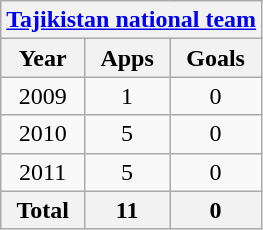<table class="wikitable" style="text-align:center">
<tr>
<th colspan=3><a href='#'>Tajikistan national team</a></th>
</tr>
<tr>
<th>Year</th>
<th>Apps</th>
<th>Goals</th>
</tr>
<tr>
<td>2009</td>
<td>1</td>
<td>0</td>
</tr>
<tr>
<td>2010</td>
<td>5</td>
<td>0</td>
</tr>
<tr>
<td>2011</td>
<td>5</td>
<td>0</td>
</tr>
<tr>
<th>Total</th>
<th>11</th>
<th>0</th>
</tr>
</table>
